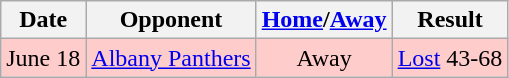<table class="wikitable">
<tr>
<th>Date</th>
<th>Opponent</th>
<th><a href='#'>Home</a>/<a href='#'>Away</a></th>
<th>Result</th>
</tr>
<tr align="center" bgcolor="#FFCCCC">
<td>June 18</td>
<td><a href='#'>Albany Panthers</a></td>
<td>Away</td>
<td><a href='#'>Lost</a> 43-68</td>
</tr>
</table>
